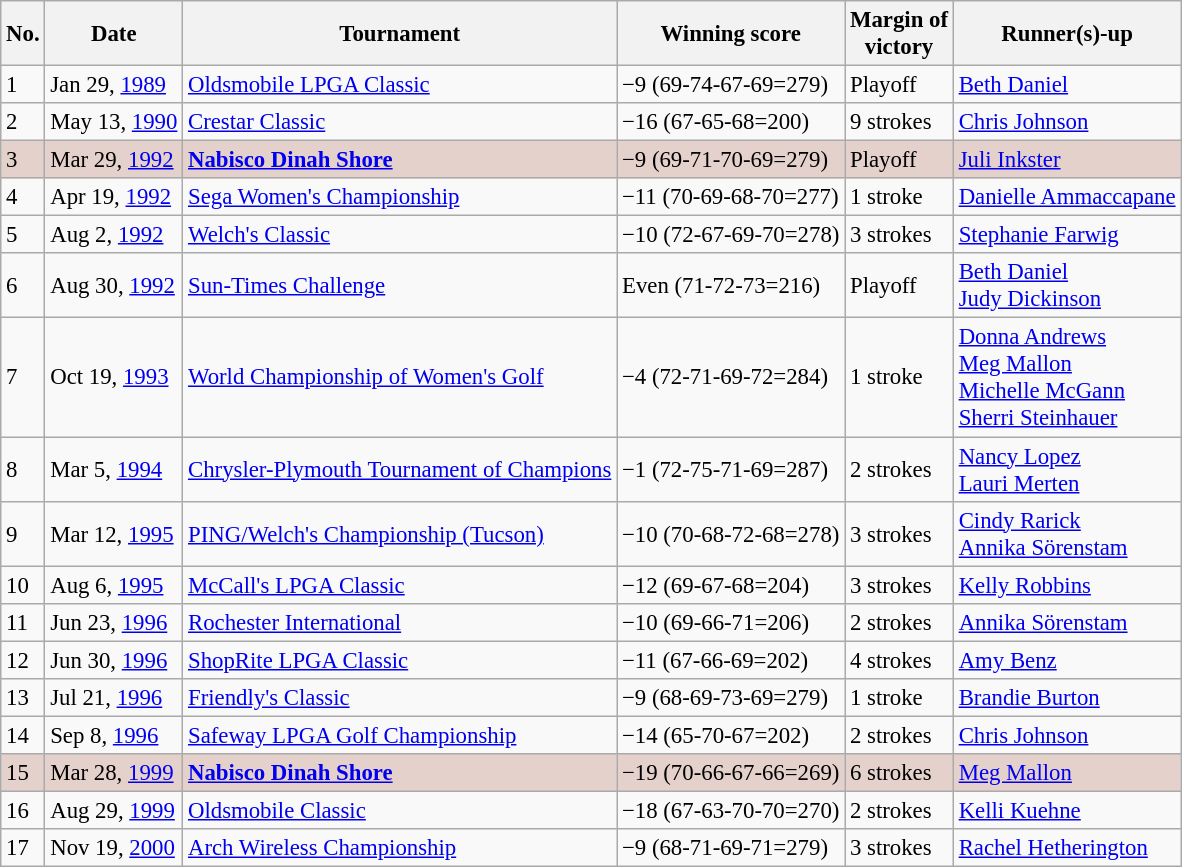<table class="wikitable" style="font-size:95%;">
<tr>
<th>No.</th>
<th>Date</th>
<th>Tournament</th>
<th>Winning score</th>
<th>Margin of<br>victory</th>
<th>Runner(s)-up</th>
</tr>
<tr>
<td>1</td>
<td>Jan 29, <a href='#'>1989</a></td>
<td><a href='#'>Oldsmobile LPGA Classic</a></td>
<td>−9 (69-74-67-69=279)</td>
<td>Playoff</td>
<td> <a href='#'>Beth Daniel</a></td>
</tr>
<tr>
<td>2</td>
<td>May 13, <a href='#'>1990</a></td>
<td><a href='#'>Crestar Classic</a></td>
<td>−16 (67-65-68=200)</td>
<td>9 strokes</td>
<td> <a href='#'>Chris Johnson</a></td>
</tr>
<tr style="background:#e5d1cb;">
<td>3</td>
<td>Mar 29, <a href='#'>1992</a></td>
<td><strong><a href='#'>Nabisco Dinah Shore</a></strong></td>
<td>−9 (69-71-70-69=279)</td>
<td>Playoff</td>
<td> <a href='#'>Juli Inkster</a></td>
</tr>
<tr>
<td>4</td>
<td>Apr 19, <a href='#'>1992</a></td>
<td><a href='#'>Sega Women's Championship</a></td>
<td>−11 (70-69-68-70=277)</td>
<td>1 stroke</td>
<td> <a href='#'>Danielle Ammaccapane</a></td>
</tr>
<tr>
<td>5</td>
<td>Aug 2, <a href='#'>1992</a></td>
<td><a href='#'>Welch's Classic</a></td>
<td>−10 (72-67-69-70=278)</td>
<td>3 strokes</td>
<td> <a href='#'>Stephanie Farwig</a></td>
</tr>
<tr>
<td>6</td>
<td>Aug 30, <a href='#'>1992</a></td>
<td><a href='#'>Sun-Times Challenge</a></td>
<td>Even (71-72-73=216)</td>
<td>Playoff</td>
<td> <a href='#'>Beth Daniel</a><br> <a href='#'>Judy Dickinson</a></td>
</tr>
<tr>
<td>7</td>
<td>Oct 19, <a href='#'>1993</a></td>
<td><a href='#'>World Championship of Women's Golf</a></td>
<td>−4 (72-71-69-72=284)</td>
<td>1 stroke</td>
<td> <a href='#'>Donna Andrews</a><br> <a href='#'>Meg Mallon</a><br> <a href='#'>Michelle McGann</a><br> <a href='#'>Sherri Steinhauer</a></td>
</tr>
<tr>
<td>8</td>
<td>Mar 5, <a href='#'>1994</a></td>
<td><a href='#'>Chrysler-Plymouth Tournament of Champions</a></td>
<td>−1 (72-75-71-69=287)</td>
<td>2 strokes</td>
<td> <a href='#'>Nancy Lopez</a><br> <a href='#'>Lauri Merten</a></td>
</tr>
<tr>
<td>9</td>
<td>Mar 12, <a href='#'>1995</a></td>
<td><a href='#'>PING/Welch's Championship (Tucson)</a></td>
<td>−10 (70-68-72-68=278)</td>
<td>3 strokes</td>
<td> <a href='#'>Cindy Rarick</a><br> <a href='#'>Annika Sörenstam</a></td>
</tr>
<tr>
<td>10</td>
<td>Aug 6, <a href='#'>1995</a></td>
<td><a href='#'>McCall's LPGA Classic</a></td>
<td>−12 (69-67-68=204)</td>
<td>3 strokes</td>
<td> <a href='#'>Kelly Robbins</a></td>
</tr>
<tr>
<td>11</td>
<td>Jun 23, <a href='#'>1996</a></td>
<td><a href='#'>Rochester International</a></td>
<td>−10 (69-66-71=206)</td>
<td>2 strokes</td>
<td> <a href='#'>Annika Sörenstam</a></td>
</tr>
<tr>
<td>12</td>
<td>Jun 30, <a href='#'>1996</a></td>
<td><a href='#'>ShopRite LPGA Classic</a></td>
<td>−11 (67-66-69=202)</td>
<td>4 strokes</td>
<td> <a href='#'>Amy Benz</a></td>
</tr>
<tr>
<td>13</td>
<td>Jul 21, <a href='#'>1996</a></td>
<td><a href='#'>Friendly's Classic</a></td>
<td>−9 (68-69-73-69=279)</td>
<td>1 stroke</td>
<td> <a href='#'>Brandie Burton</a></td>
</tr>
<tr>
<td>14</td>
<td>Sep 8, <a href='#'>1996</a></td>
<td><a href='#'>Safeway LPGA Golf Championship</a></td>
<td>−14 (65-70-67=202)</td>
<td>2 strokes</td>
<td> <a href='#'>Chris Johnson</a></td>
</tr>
<tr style="background:#e5d1cb;">
<td>15</td>
<td>Mar 28, <a href='#'>1999</a></td>
<td><strong><a href='#'>Nabisco Dinah Shore</a></strong></td>
<td>−19 (70-66-67-66=269)</td>
<td>6 strokes</td>
<td> <a href='#'>Meg Mallon</a></td>
</tr>
<tr>
<td>16</td>
<td>Aug 29, <a href='#'>1999</a></td>
<td><a href='#'>Oldsmobile Classic</a></td>
<td>−18 (67-63-70-70=270)</td>
<td>2 strokes</td>
<td> <a href='#'>Kelli Kuehne</a></td>
</tr>
<tr>
<td>17</td>
<td>Nov 19, <a href='#'>2000</a></td>
<td><a href='#'>Arch Wireless Championship</a></td>
<td>−9 (68-71-69-71=279)</td>
<td>3 strokes</td>
<td> <a href='#'>Rachel Hetherington</a></td>
</tr>
</table>
